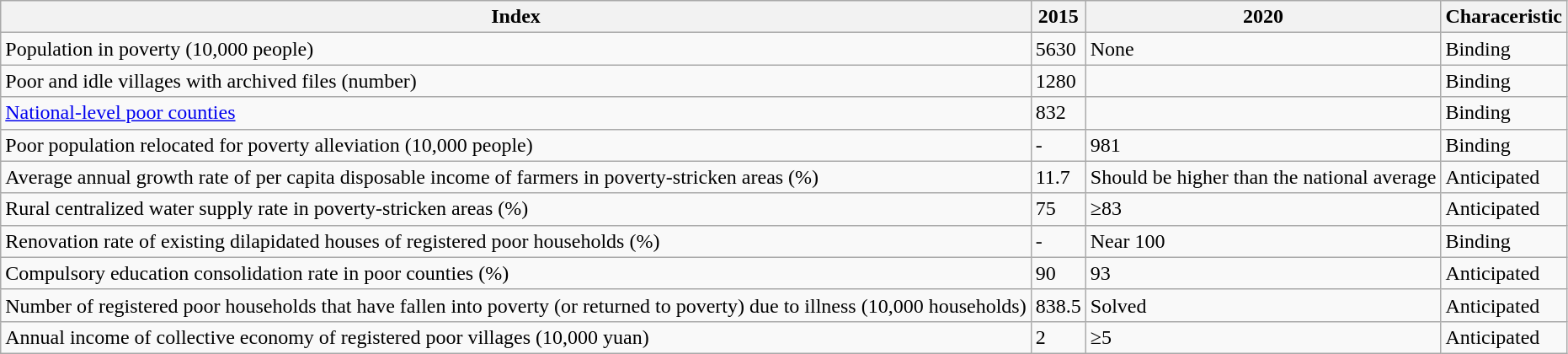<table class="wikitable">
<tr>
<th>Index</th>
<th>2015</th>
<th>2020</th>
<th>Characeristic</th>
</tr>
<tr>
<td>Population in poverty (10,000 people)</td>
<td>5630</td>
<td>None</td>
<td>Binding</td>
</tr>
<tr>
<td>Poor and idle villages with archived files (number)</td>
<td>1280</td>
<td></td>
<td>Binding</td>
</tr>
<tr>
<td><a href='#'>National-level poor counties</a></td>
<td>832</td>
<td></td>
<td>Binding</td>
</tr>
<tr>
<td>Poor population relocated for poverty alleviation (10,000 people)</td>
<td>-</td>
<td>981</td>
<td>Binding</td>
</tr>
<tr>
<td>Average annual growth rate of per capita disposable income of farmers in poverty-stricken areas (%)</td>
<td>11.7</td>
<td>Should be higher  than the national average</td>
<td>Anticipated</td>
</tr>
<tr>
<td>Rural centralized water supply rate in poverty-stricken areas (%)</td>
<td>75</td>
<td>≥83</td>
<td>Anticipated</td>
</tr>
<tr>
<td>Renovation rate of existing dilapidated houses of registered poor households (%)</td>
<td>-</td>
<td>Near 100</td>
<td>Binding</td>
</tr>
<tr>
<td>Compulsory education consolidation rate in poor counties (%)</td>
<td>90</td>
<td>93</td>
<td>Anticipated</td>
</tr>
<tr>
<td>Number of registered poor households that have fallen into poverty (or returned to poverty) due to illness (10,000 households)</td>
<td>838.5</td>
<td>Solved</td>
<td>Anticipated</td>
</tr>
<tr>
<td>Annual income of collective economy of registered poor villages (10,000 yuan)</td>
<td>2</td>
<td>≥5</td>
<td>Anticipated</td>
</tr>
</table>
